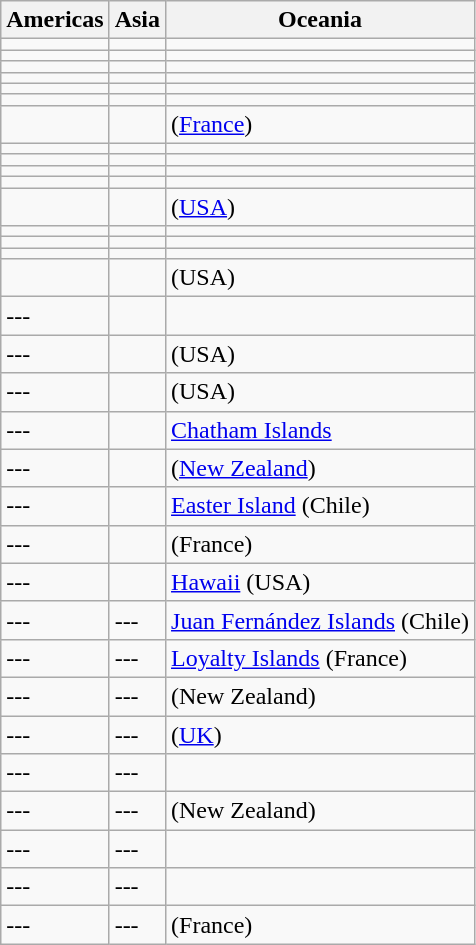<table class="wikitable sortable">
<tr>
<th>Americas</th>
<th>Asia</th>
<th>Oceania</th>
</tr>
<tr>
<td></td>
<td></td>
<td></td>
</tr>
<tr>
<td></td>
<td></td>
<td></td>
</tr>
<tr>
<td></td>
<td></td>
<td></td>
</tr>
<tr>
<td></td>
<td></td>
<td></td>
</tr>
<tr>
<td></td>
<td></td>
<td></td>
</tr>
<tr>
<td></td>
<td></td>
<td></td>
</tr>
<tr>
<td></td>
<td></td>
<td> (<a href='#'>France</a>)</td>
</tr>
<tr>
<td></td>
<td></td>
<td></td>
</tr>
<tr>
<td></td>
<td></td>
<td></td>
</tr>
<tr>
<td></td>
<td></td>
<td></td>
</tr>
<tr>
<td></td>
<td></td>
<td></td>
</tr>
<tr>
<td></td>
<td></td>
<td> (<a href='#'>USA</a>)</td>
</tr>
<tr>
<td></td>
<td></td>
<td></td>
</tr>
<tr>
<td></td>
<td></td>
<td></td>
</tr>
<tr>
<td></td>
<td></td>
<td></td>
</tr>
<tr>
<td></td>
<td></td>
<td> (USA)</td>
</tr>
<tr>
<td>---</td>
<td></td>
<td></td>
</tr>
<tr>
<td>---</td>
<td></td>
<td> (USA)</td>
</tr>
<tr>
<td>---</td>
<td></td>
<td> (USA)</td>
</tr>
<tr>
<td>---</td>
<td></td>
<td> <a href='#'>Chatham Islands</a></td>
</tr>
<tr>
<td>---</td>
<td></td>
<td> (<a href='#'>New Zealand</a>)</td>
</tr>
<tr>
<td>---</td>
<td></td>
<td> <a href='#'>Easter Island</a> (Chile)</td>
</tr>
<tr>
<td>---</td>
<td></td>
<td> (France)</td>
</tr>
<tr>
<td>---</td>
<td></td>
<td> <a href='#'>Hawaii</a> (USA)</td>
</tr>
<tr>
<td>---</td>
<td>---</td>
<td> <a href='#'>Juan Fernández Islands</a> (Chile)</td>
</tr>
<tr>
<td>---</td>
<td>---</td>
<td> <a href='#'>Loyalty Islands</a> (France)</td>
</tr>
<tr>
<td>---</td>
<td>---</td>
<td> (New Zealand)</td>
</tr>
<tr>
<td>---</td>
<td>---</td>
<td> (<a href='#'>UK</a>)</td>
</tr>
<tr>
<td>---</td>
<td>---</td>
<td></td>
</tr>
<tr>
<td>---</td>
<td>---</td>
<td> (New Zealand)</td>
</tr>
<tr>
<td>---</td>
<td>---</td>
<td></td>
</tr>
<tr>
<td>---</td>
<td>---</td>
<td></td>
</tr>
<tr>
<td>---</td>
<td>---</td>
<td> (France)</td>
</tr>
</table>
